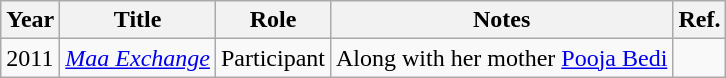<table class="wikitable sortable">
<tr>
<th>Year</th>
<th>Title</th>
<th>Role</th>
<th class="unsortable">Notes</th>
<th class="unsortable">Ref.</th>
</tr>
<tr>
<td>2011</td>
<td><em><a href='#'>Maa Exchange</a></em></td>
<td>Participant</td>
<td>Along with her mother <a href='#'>Pooja Bedi</a></td>
<td></td>
</tr>
</table>
